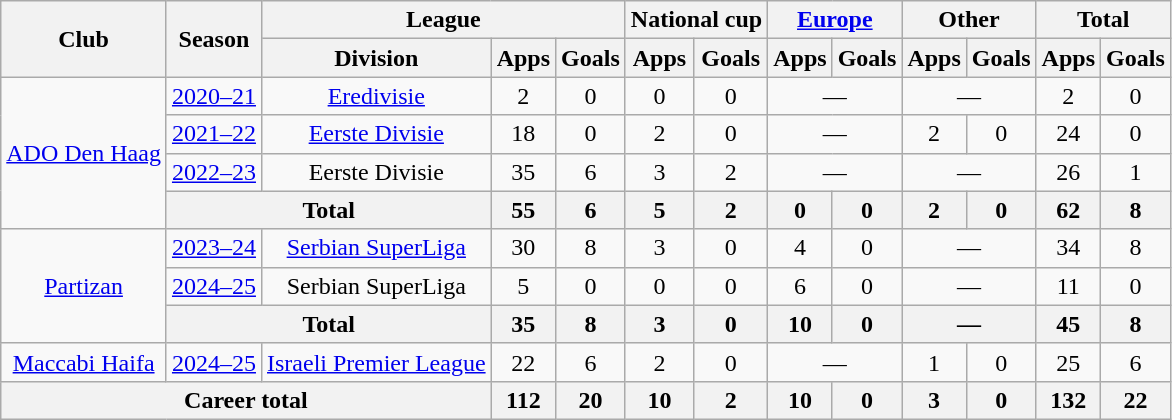<table class="wikitable" style="text-align:center">
<tr>
<th rowspan="2">Club</th>
<th rowspan="2">Season</th>
<th colspan="3">League</th>
<th colspan="2">National cup</th>
<th colspan="2"><a href='#'>Europe</a></th>
<th colspan="2">Other</th>
<th colspan="2">Total</th>
</tr>
<tr>
<th>Division</th>
<th>Apps</th>
<th>Goals</th>
<th>Apps</th>
<th>Goals</th>
<th>Apps</th>
<th>Goals</th>
<th>Apps</th>
<th>Goals</th>
<th>Apps</th>
<th>Goals</th>
</tr>
<tr>
<td rowspan="4"><a href='#'>ADO Den Haag</a></td>
<td><a href='#'>2020–21</a></td>
<td><a href='#'>Eredivisie</a></td>
<td>2</td>
<td>0</td>
<td>0</td>
<td>0</td>
<td colspan="2">—</td>
<td colspan="2">—</td>
<td>2</td>
<td>0</td>
</tr>
<tr>
<td><a href='#'>2021–22</a></td>
<td><a href='#'>Eerste Divisie</a></td>
<td>18</td>
<td>0</td>
<td>2</td>
<td>0</td>
<td colspan="2">—</td>
<td>2</td>
<td>0</td>
<td>24</td>
<td>0</td>
</tr>
<tr>
<td><a href='#'>2022–23</a></td>
<td>Eerste Divisie</td>
<td>35</td>
<td>6</td>
<td>3</td>
<td>2</td>
<td colspan="2">—</td>
<td colspan="2">—</td>
<td>26</td>
<td>1</td>
</tr>
<tr>
<th colspan="2">Total</th>
<th>55</th>
<th>6</th>
<th>5</th>
<th>2</th>
<th>0</th>
<th>0</th>
<th>2</th>
<th>0</th>
<th>62</th>
<th>8</th>
</tr>
<tr>
<td rowspan="3"><a href='#'>Partizan</a></td>
<td><a href='#'>2023–24</a></td>
<td><a href='#'>Serbian SuperLiga</a></td>
<td>30</td>
<td>8</td>
<td>3</td>
<td>0</td>
<td>4</td>
<td>0</td>
<td colspan="2">—</td>
<td>34</td>
<td>8</td>
</tr>
<tr>
<td><a href='#'>2024–25</a></td>
<td>Serbian SuperLiga</td>
<td>5</td>
<td>0</td>
<td>0</td>
<td>0</td>
<td>6</td>
<td>0</td>
<td colspan="2">—</td>
<td>11</td>
<td>0</td>
</tr>
<tr>
<th colspan="2">Total</th>
<th>35</th>
<th>8</th>
<th>3</th>
<th>0</th>
<th>10</th>
<th>0</th>
<th colspan="2">—</th>
<th>45</th>
<th>8</th>
</tr>
<tr>
<td><a href='#'>Maccabi Haifa</a></td>
<td><a href='#'>2024–25</a></td>
<td><a href='#'>Israeli Premier League</a></td>
<td>22</td>
<td>6</td>
<td>2</td>
<td>0</td>
<td colspan="2">—</td>
<td>1</td>
<td>0</td>
<td>25</td>
<td>6</td>
</tr>
<tr>
<th colspan="3">Career total</th>
<th>112</th>
<th>20</th>
<th>10</th>
<th>2</th>
<th>10</th>
<th>0</th>
<th>3</th>
<th>0</th>
<th>132</th>
<th>22</th>
</tr>
</table>
